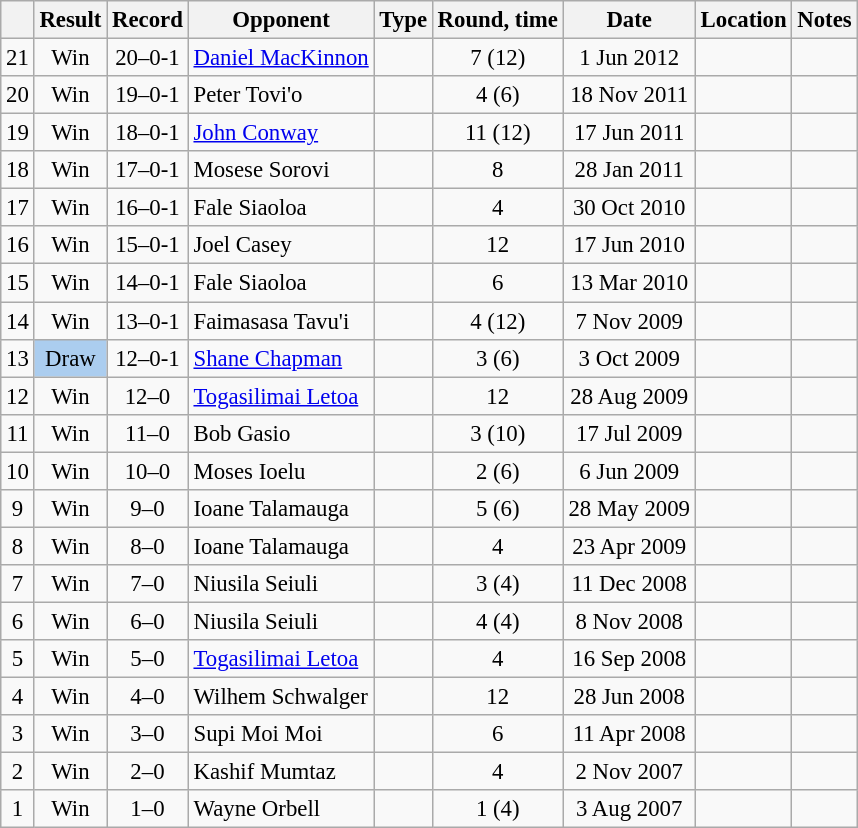<table class="wikitable" style="text-align:center; font-size:95%">
<tr>
<th></th>
<th>Result</th>
<th>Record</th>
<th>Opponent</th>
<th>Type</th>
<th>Round, time</th>
<th>Date</th>
<th>Location</th>
<th>Notes</th>
</tr>
<tr>
<td>21</td>
<td>Win</td>
<td>20–0-1</td>
<td style="text-align:left;"> <a href='#'>Daniel MacKinnon</a></td>
<td></td>
<td>7 (12) </td>
<td>1 Jun 2012</td>
<td style="text-align:left;"> </td>
<td style="text-align:left;"></td>
</tr>
<tr>
<td>20</td>
<td>Win</td>
<td>19–0-1</td>
<td style="text-align:left;"> Peter Tovi'o</td>
<td></td>
<td>4 (6) </td>
<td>18 Nov 2011</td>
<td style="text-align:left;"> </td>
<td></td>
</tr>
<tr>
<td>19</td>
<td>Win</td>
<td>18–0-1</td>
<td style="text-align:left;"> <a href='#'>John Conway</a></td>
<td></td>
<td>11 (12) </td>
<td>17 Jun 2011</td>
<td style="text-align:left;"> </td>
<td style="text-align:left;"></td>
</tr>
<tr>
<td>18</td>
<td>Win</td>
<td>17–0-1</td>
<td style="text-align:left;"> Mosese Sorovi</td>
<td></td>
<td>8</td>
<td>28 Jan 2011</td>
<td style="text-align:left;"> </td>
<td></td>
</tr>
<tr>
<td>17</td>
<td>Win</td>
<td>16–0-1</td>
<td style="text-align:left;"> Fale Siaoloa</td>
<td></td>
<td>4</td>
<td>30 Oct 2010</td>
<td style="text-align:left;"> </td>
<td></td>
</tr>
<tr>
<td>16</td>
<td>Win</td>
<td>15–0-1</td>
<td style="text-align:left;"> Joel Casey</td>
<td></td>
<td>12</td>
<td>17 Jun 2010</td>
<td style="text-align:left;"> </td>
<td style="text-align:left;"></td>
</tr>
<tr>
<td>15</td>
<td>Win</td>
<td>14–0-1</td>
<td style="text-align:left;"> Fale Siaoloa</td>
<td></td>
<td>6</td>
<td>13 Mar 2010</td>
<td style="text-align:left;"> </td>
<td></td>
</tr>
<tr>
<td>14</td>
<td>Win</td>
<td>13–0-1</td>
<td style="text-align:left;"> Faimasasa Tavu'i</td>
<td></td>
<td>4 (12) </td>
<td>7 Nov 2009</td>
<td style="text-align:left;"> </td>
<td style="text-align:left;"></td>
</tr>
<tr>
<td>13</td>
<td style="background:#abcdef;">Draw</td>
<td>12–0-1</td>
<td style="text-align:left;"> <a href='#'>Shane Chapman</a></td>
<td></td>
<td>3 (6) </td>
<td>3 Oct 2009</td>
<td style="text-align:left;"> </td>
<td></td>
</tr>
<tr>
<td>12</td>
<td>Win</td>
<td>12–0</td>
<td style="text-align:left;"> <a href='#'>Togasilimai Letoa</a></td>
<td></td>
<td>12</td>
<td>28 Aug 2009</td>
<td style="text-align:left;"> </td>
<td style="text-align:left;"></td>
</tr>
<tr>
<td>11</td>
<td>Win</td>
<td>11–0</td>
<td style="text-align:left;"> Bob Gasio</td>
<td></td>
<td>3 (10) </td>
<td>17 Jul 2009</td>
<td style="text-align:left;"> </td>
<td></td>
</tr>
<tr>
<td>10</td>
<td>Win</td>
<td>10–0</td>
<td style="text-align:left;"> Moses Ioelu</td>
<td></td>
<td>2 (6)</td>
<td>6 Jun 2009</td>
<td style="text-align:left;"> </td>
<td></td>
</tr>
<tr>
<td>9</td>
<td>Win</td>
<td>9–0</td>
<td style="text-align:left;"> Ioane Talamauga</td>
<td></td>
<td>5 (6) </td>
<td>28 May 2009</td>
<td style="text-align:left;"> </td>
<td></td>
</tr>
<tr>
<td>8</td>
<td>Win</td>
<td>8–0</td>
<td style="text-align:left;"> Ioane Talamauga</td>
<td></td>
<td>4</td>
<td>23 Apr 2009</td>
<td style="text-align:left;"> </td>
<td></td>
</tr>
<tr>
<td>7</td>
<td>Win</td>
<td>7–0</td>
<td style="text-align:left;"> Niusila Seiuli</td>
<td></td>
<td>3 (4) </td>
<td>11 Dec 2008</td>
<td style="text-align:left;"> </td>
<td></td>
</tr>
<tr>
<td>6</td>
<td>Win</td>
<td>6–0</td>
<td style="text-align:left;"> Niusila Seiuli</td>
<td></td>
<td>4 (4) </td>
<td>8 Nov 2008</td>
<td style="text-align:left;"> </td>
<td></td>
</tr>
<tr>
<td>5</td>
<td>Win</td>
<td>5–0</td>
<td style="text-align:left;"> <a href='#'>Togasilimai Letoa</a></td>
<td></td>
<td>4</td>
<td>16 Sep 2008</td>
<td style="text-align:left;"> </td>
<td></td>
</tr>
<tr>
<td>4</td>
<td>Win</td>
<td>4–0</td>
<td style="text-align:left;"> Wilhem Schwalger</td>
<td></td>
<td>12</td>
<td>28 Jun 2008</td>
<td style="text-align:left;"> </td>
<td style="text-align:left;"></td>
</tr>
<tr>
<td>3</td>
<td>Win</td>
<td>3–0</td>
<td style="text-align:left;"> Supi Moi Moi</td>
<td></td>
<td>6</td>
<td>11 Apr 2008</td>
<td style="text-align:left;"> </td>
<td></td>
</tr>
<tr>
<td>2</td>
<td>Win</td>
<td>2–0</td>
<td style="text-align:left;"> Kashif Mumtaz</td>
<td></td>
<td>4</td>
<td>2 Nov 2007</td>
<td style="text-align:left;"> </td>
<td></td>
</tr>
<tr>
<td>1</td>
<td>Win</td>
<td>1–0</td>
<td style="text-align:left;"> Wayne Orbell</td>
<td></td>
<td>1 (4) </td>
<td>3 Aug 2007</td>
<td style="text-align:left;"> </td>
<td style="text-align:left;"></td>
</tr>
</table>
